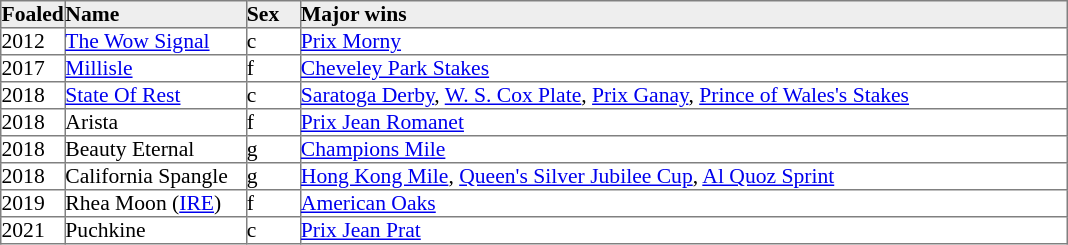<table border="1" cellpadding="0" style="border-collapse: collapse; font-size:90%">
<tr bgcolor="#eeeeee">
<td width="35px"><strong>Foaled</strong></td>
<td width="120px"><strong>Name</strong></td>
<td width="35px"><strong>Sex</strong></td>
<td width="510px"><strong>Major wins</strong></td>
</tr>
<tr>
<td>2012</td>
<td><a href='#'>The Wow Signal</a></td>
<td>c</td>
<td><a href='#'>Prix Morny</a></td>
</tr>
<tr>
<td>2017</td>
<td><a href='#'>Millisle</a></td>
<td>f</td>
<td><a href='#'>Cheveley Park Stakes</a></td>
</tr>
<tr>
<td>2018</td>
<td><a href='#'>State Of Rest</a></td>
<td>c</td>
<td><a href='#'>Saratoga Derby</a>, <a href='#'>W. S. Cox Plate</a>, <a href='#'>Prix Ganay</a>, <a href='#'>Prince of Wales's Stakes</a></td>
</tr>
<tr>
<td>2018</td>
<td>Arista</td>
<td>f</td>
<td><a href='#'>Prix Jean Romanet</a></td>
</tr>
<tr>
<td>2018</td>
<td>Beauty Eternal</td>
<td>g</td>
<td><a href='#'>Champions Mile</a></td>
</tr>
<tr>
<td>2018</td>
<td>California Spangle</td>
<td>g</td>
<td><a href='#'>Hong Kong Mile</a>, <a href='#'>Queen's Silver Jubilee Cup</a>, <a href='#'>Al Quoz Sprint</a></td>
</tr>
<tr>
<td>2019</td>
<td>Rhea Moon (<a href='#'>IRE</a>)</td>
<td>f</td>
<td><a href='#'>American Oaks</a></td>
</tr>
<tr>
<td>2021</td>
<td>Puchkine</td>
<td>c</td>
<td><a href='#'>Prix Jean Prat</a></td>
</tr>
</table>
